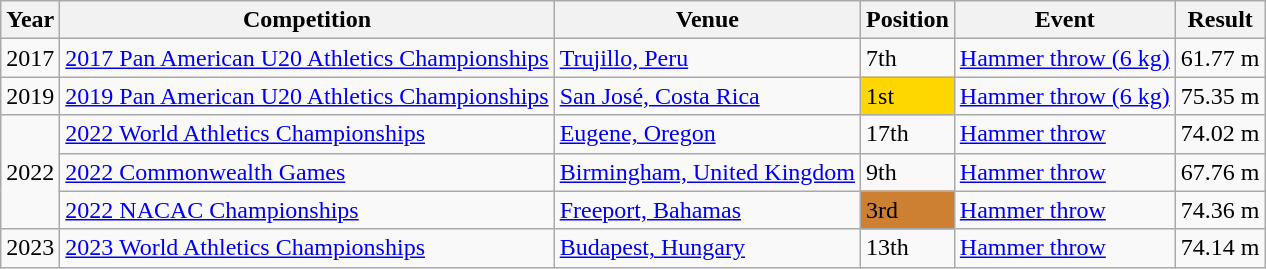<table class="wikitable">
<tr>
<th>Year</th>
<th>Competition</th>
<th>Venue</th>
<th>Position</th>
<th>Event</th>
<th>Result</th>
</tr>
<tr>
<td>2017</td>
<td><a href='#'>2017 Pan American U20 Athletics Championships</a></td>
<td><a href='#'>Trujillo, Peru</a></td>
<td>7th</td>
<td><a href='#'>Hammer throw (6 kg)</a></td>
<td>61.77 m</td>
</tr>
<tr>
<td>2019</td>
<td><a href='#'>2019 Pan American U20 Athletics Championships</a></td>
<td><a href='#'>San José, Costa Rica</a></td>
<td bgcolor=gold>1st</td>
<td><a href='#'>Hammer throw (6 kg)</a></td>
<td>75.35 m</td>
</tr>
<tr>
<td rowspan="3">2022</td>
<td><a href='#'>2022 World Athletics Championships</a></td>
<td><a href='#'>Eugene, Oregon</a></td>
<td>17th</td>
<td><a href='#'>Hammer throw</a></td>
<td>74.02 m</td>
</tr>
<tr>
<td><a href='#'>2022 Commonwealth Games</a></td>
<td><a href='#'>Birmingham, United Kingdom</a></td>
<td>9th</td>
<td><a href='#'>Hammer throw</a></td>
<td>67.76 m</td>
</tr>
<tr>
<td><a href='#'>2022 NACAC Championships</a></td>
<td><a href='#'>Freeport, Bahamas</a></td>
<td bgcolor=#CD7F32>3rd</td>
<td><a href='#'>Hammer throw</a></td>
<td>74.36 m</td>
</tr>
<tr>
<td>2023</td>
<td><a href='#'>2023 World Athletics Championships</a></td>
<td><a href='#'>Budapest, Hungary</a></td>
<td>13th</td>
<td><a href='#'>Hammer throw</a></td>
<td>74.14 m</td>
</tr>
</table>
